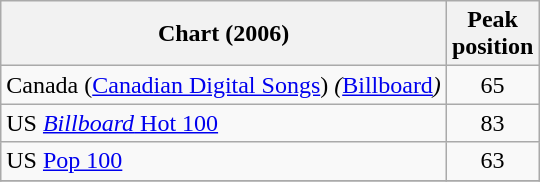<table class="wikitable sortable">
<tr>
<th align="center">Chart (2006)</th>
<th align="center">Peak<br>position</th>
</tr>
<tr>
<td>Canada (<a href='#'>Canadian Digital Songs</a>) <em>(<a href='#'></em>Billboard<em></a>)</em></td>
<td align="center">65</td>
</tr>
<tr>
<td>US <a href='#'><em>Billboard</em> Hot 100</a></td>
<td align="center">83</td>
</tr>
<tr>
<td>US <a href='#'>Pop 100</a></td>
<td align="center">63</td>
</tr>
<tr>
</tr>
</table>
